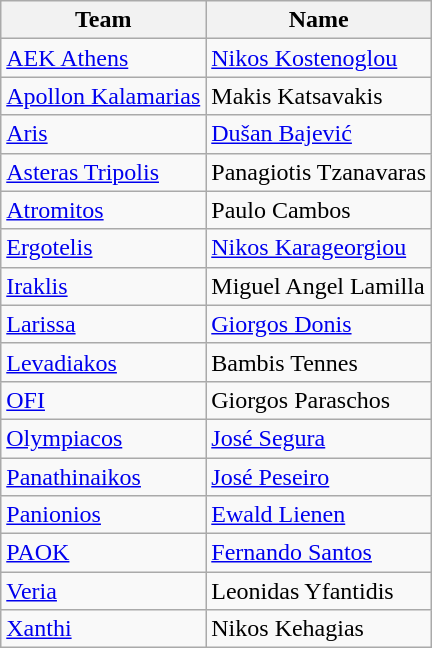<table class="wikitable">
<tr>
<th>Team</th>
<th>Name</th>
</tr>
<tr>
<td><a href='#'>AEK Athens</a></td>
<td> <a href='#'>Nikos Kostenoglou</a></td>
</tr>
<tr>
<td><a href='#'>Apollon Kalamarias</a></td>
<td> Makis Katsavakis</td>
</tr>
<tr>
<td><a href='#'>Aris</a></td>
<td> <a href='#'>Dušan Bajević</a></td>
</tr>
<tr>
<td><a href='#'>Asteras Tripolis</a></td>
<td> Panagiotis Tzanavaras</td>
</tr>
<tr>
<td><a href='#'>Atromitos</a></td>
<td> Paulo Cambos</td>
</tr>
<tr>
<td><a href='#'>Ergotelis</a></td>
<td> <a href='#'>Nikos Karageorgiou</a></td>
</tr>
<tr>
<td><a href='#'>Iraklis</a></td>
<td> Miguel Angel Lamilla</td>
</tr>
<tr>
<td><a href='#'>Larissa</a></td>
<td> <a href='#'>Giorgos Donis</a></td>
</tr>
<tr>
<td><a href='#'>Levadiakos</a></td>
<td> Bambis Tennes</td>
</tr>
<tr>
<td><a href='#'>OFI</a></td>
<td> Giorgos Paraschos</td>
</tr>
<tr>
<td><a href='#'>Olympiacos</a></td>
<td> <a href='#'>José Segura</a></td>
</tr>
<tr>
<td><a href='#'>Panathinaikos</a></td>
<td> <a href='#'>José Peseiro</a></td>
</tr>
<tr>
<td><a href='#'>Panionios</a></td>
<td> <a href='#'>Ewald Lienen</a></td>
</tr>
<tr>
<td><a href='#'>PAOK</a></td>
<td> <a href='#'>Fernando Santos</a></td>
</tr>
<tr>
<td><a href='#'>Veria</a></td>
<td> Leonidas Yfantidis</td>
</tr>
<tr>
<td><a href='#'>Xanthi</a></td>
<td> Nikos Kehagias</td>
</tr>
</table>
